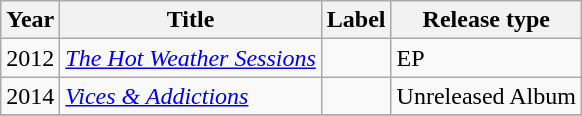<table class="wikitable">
<tr>
<th>Year</th>
<th>Title</th>
<th>Label</th>
<th>Release type</th>
</tr>
<tr>
<td>2012</td>
<td><em><a href='#'>The Hot Weather Sessions</a></em></td>
<td></td>
<td>EP</td>
</tr>
<tr>
<td>2014</td>
<td><em><a href='#'>Vices & Addictions</a></em></td>
<td></td>
<td>Unreleased Album</td>
</tr>
<tr>
</tr>
</table>
